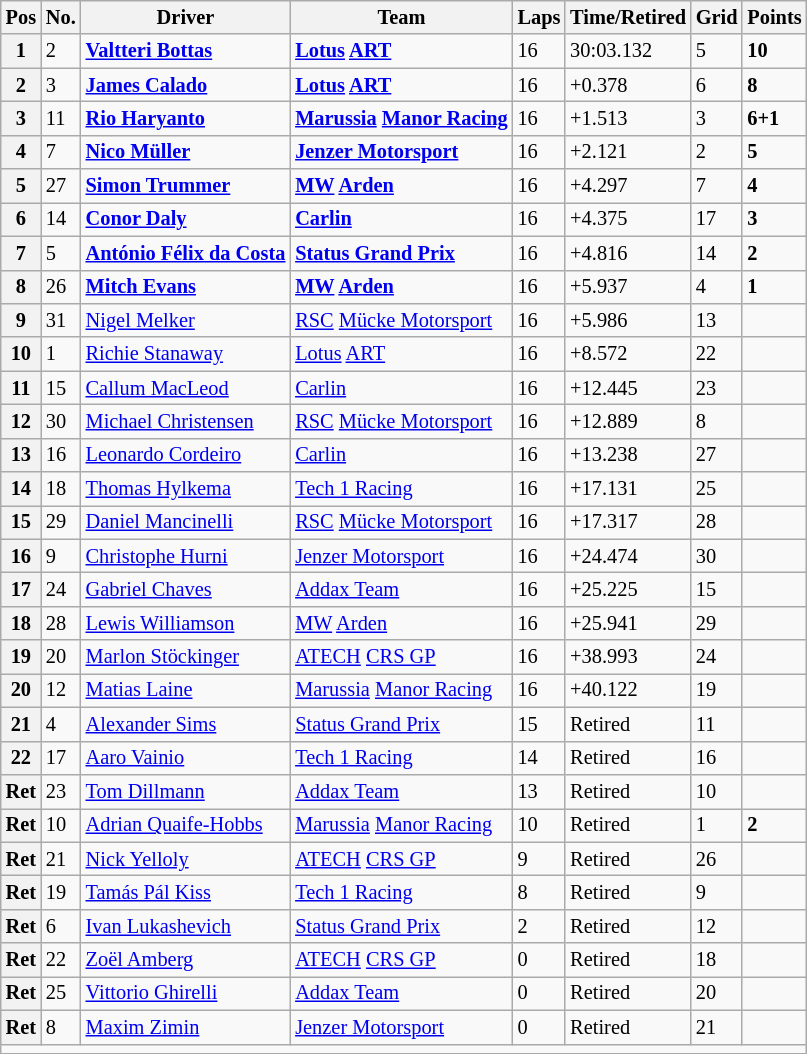<table class="wikitable" style="font-size:85%">
<tr>
<th>Pos</th>
<th>No.</th>
<th>Driver</th>
<th>Team</th>
<th>Laps</th>
<th>Time/Retired</th>
<th>Grid</th>
<th>Points</th>
</tr>
<tr>
<th>1</th>
<td>2</td>
<td> <strong><a href='#'>Valtteri Bottas</a></strong></td>
<td><strong><a href='#'>Lotus</a> <a href='#'>ART</a></strong></td>
<td>16</td>
<td>30:03.132</td>
<td>5</td>
<td><strong>10</strong></td>
</tr>
<tr>
<th>2</th>
<td>3</td>
<td> <strong><a href='#'>James Calado</a></strong></td>
<td><strong><a href='#'>Lotus</a> <a href='#'>ART</a></strong></td>
<td>16</td>
<td>+0.378</td>
<td>6</td>
<td><strong>8</strong></td>
</tr>
<tr>
<th>3</th>
<td>11</td>
<td> <strong><a href='#'>Rio Haryanto</a></strong></td>
<td><strong><a href='#'>Marussia</a> <a href='#'>Manor Racing</a></strong></td>
<td>16</td>
<td>+1.513</td>
<td>3</td>
<td><strong>6+1</strong></td>
</tr>
<tr>
<th>4</th>
<td>7</td>
<td> <strong><a href='#'>Nico Müller</a></strong></td>
<td><strong><a href='#'>Jenzer Motorsport</a></strong></td>
<td>16</td>
<td>+2.121</td>
<td>2</td>
<td><strong>5</strong></td>
</tr>
<tr>
<th>5</th>
<td>27</td>
<td> <strong><a href='#'>Simon Trummer</a></strong></td>
<td><strong><a href='#'>MW</a> <a href='#'>Arden</a></strong></td>
<td>16</td>
<td>+4.297</td>
<td>7</td>
<td><strong>4</strong></td>
</tr>
<tr>
<th>6</th>
<td>14</td>
<td> <strong><a href='#'>Conor Daly</a></strong></td>
<td><strong><a href='#'>Carlin</a></strong></td>
<td>16</td>
<td>+4.375</td>
<td>17</td>
<td><strong>3</strong></td>
</tr>
<tr>
<th>7</th>
<td>5</td>
<td> <strong><a href='#'>António Félix da Costa</a></strong></td>
<td><strong><a href='#'>Status Grand Prix</a></strong></td>
<td>16</td>
<td>+4.816</td>
<td>14</td>
<td><strong>2</strong></td>
</tr>
<tr>
<th>8</th>
<td>26</td>
<td> <strong><a href='#'>Mitch Evans</a></strong></td>
<td><strong><a href='#'>MW</a> <a href='#'>Arden</a></strong></td>
<td>16</td>
<td>+5.937</td>
<td>4</td>
<td><strong>1</strong></td>
</tr>
<tr>
<th>9</th>
<td>31</td>
<td> <a href='#'>Nigel Melker</a></td>
<td><a href='#'>RSC</a> <a href='#'>Mücke Motorsport</a></td>
<td>16</td>
<td>+5.986</td>
<td>13</td>
<td></td>
</tr>
<tr>
<th>10</th>
<td>1</td>
<td> <a href='#'>Richie Stanaway</a></td>
<td><a href='#'>Lotus</a> <a href='#'>ART</a></td>
<td>16</td>
<td>+8.572</td>
<td>22</td>
<td></td>
</tr>
<tr>
<th>11</th>
<td>15</td>
<td> <a href='#'>Callum MacLeod</a></td>
<td><a href='#'>Carlin</a></td>
<td>16</td>
<td>+12.445</td>
<td>23</td>
<td></td>
</tr>
<tr>
<th>12</th>
<td>30</td>
<td> <a href='#'>Michael Christensen</a></td>
<td><a href='#'>RSC</a> <a href='#'>Mücke Motorsport</a></td>
<td>16</td>
<td>+12.889</td>
<td>8</td>
<td></td>
</tr>
<tr>
<th>13</th>
<td>16</td>
<td> <a href='#'>Leonardo Cordeiro</a></td>
<td><a href='#'>Carlin</a></td>
<td>16</td>
<td>+13.238</td>
<td>27</td>
<td></td>
</tr>
<tr>
<th>14</th>
<td>18</td>
<td> <a href='#'>Thomas Hylkema</a></td>
<td><a href='#'>Tech 1 Racing</a></td>
<td>16</td>
<td>+17.131</td>
<td>25</td>
<td></td>
</tr>
<tr>
<th>15</th>
<td>29</td>
<td> <a href='#'>Daniel Mancinelli</a></td>
<td><a href='#'>RSC</a> <a href='#'>Mücke Motorsport</a></td>
<td>16</td>
<td>+17.317</td>
<td>28</td>
<td></td>
</tr>
<tr>
<th>16</th>
<td>9</td>
<td> <a href='#'>Christophe Hurni</a></td>
<td><a href='#'>Jenzer Motorsport</a></td>
<td>16</td>
<td>+24.474</td>
<td>30</td>
<td></td>
</tr>
<tr>
<th>17</th>
<td>24</td>
<td> <a href='#'>Gabriel Chaves</a></td>
<td><a href='#'>Addax Team</a></td>
<td>16</td>
<td>+25.225</td>
<td>15</td>
<td></td>
</tr>
<tr>
<th>18</th>
<td>28</td>
<td> <a href='#'>Lewis Williamson</a></td>
<td><a href='#'>MW</a> <a href='#'>Arden</a></td>
<td>16</td>
<td>+25.941</td>
<td>29</td>
<td></td>
</tr>
<tr>
<th>19</th>
<td>20</td>
<td> <a href='#'>Marlon Stöckinger</a></td>
<td><a href='#'>ATECH</a> <a href='#'>CRS GP</a></td>
<td>16</td>
<td>+38.993</td>
<td>24</td>
<td></td>
</tr>
<tr>
<th>20</th>
<td>12</td>
<td> <a href='#'>Matias Laine</a></td>
<td><a href='#'>Marussia</a> <a href='#'>Manor Racing</a></td>
<td>16</td>
<td>+40.122</td>
<td>19</td>
<td></td>
</tr>
<tr>
<th>21</th>
<td>4</td>
<td> <a href='#'>Alexander Sims</a></td>
<td><a href='#'>Status Grand Prix</a></td>
<td>15</td>
<td>Retired</td>
<td>11</td>
<td></td>
</tr>
<tr>
<th>22</th>
<td>17</td>
<td> <a href='#'>Aaro Vainio</a></td>
<td><a href='#'>Tech 1 Racing</a></td>
<td>14</td>
<td>Retired</td>
<td>16</td>
<td></td>
</tr>
<tr>
<th>Ret</th>
<td>23</td>
<td> <a href='#'>Tom Dillmann</a></td>
<td><a href='#'>Addax Team</a></td>
<td>13</td>
<td>Retired</td>
<td>10</td>
<td></td>
</tr>
<tr>
<th>Ret</th>
<td>10</td>
<td> <a href='#'>Adrian Quaife-Hobbs</a></td>
<td><a href='#'>Marussia</a> <a href='#'>Manor Racing</a></td>
<td>10</td>
<td>Retired</td>
<td>1</td>
<td><strong>2</strong></td>
</tr>
<tr>
<th>Ret</th>
<td>21</td>
<td> <a href='#'>Nick Yelloly</a></td>
<td><a href='#'>ATECH</a> <a href='#'>CRS GP</a></td>
<td>9</td>
<td>Retired</td>
<td>26</td>
<td></td>
</tr>
<tr>
<th>Ret</th>
<td>19</td>
<td> <a href='#'>Tamás Pál Kiss</a></td>
<td><a href='#'>Tech 1 Racing</a></td>
<td>8</td>
<td>Retired</td>
<td>9</td>
<td></td>
</tr>
<tr>
<th>Ret</th>
<td>6</td>
<td> <a href='#'>Ivan Lukashevich</a></td>
<td><a href='#'>Status Grand Prix</a></td>
<td>2</td>
<td>Retired</td>
<td>12</td>
<td></td>
</tr>
<tr>
<th>Ret</th>
<td>22</td>
<td> <a href='#'>Zoël Amberg</a></td>
<td><a href='#'>ATECH</a> <a href='#'>CRS GP</a></td>
<td>0</td>
<td>Retired</td>
<td>18</td>
<td></td>
</tr>
<tr>
<th>Ret</th>
<td>25</td>
<td> <a href='#'>Vittorio Ghirelli</a></td>
<td><a href='#'>Addax Team</a></td>
<td>0</td>
<td>Retired</td>
<td>20</td>
<td></td>
</tr>
<tr>
<th>Ret</th>
<td>8</td>
<td> <a href='#'>Maxim Zimin</a></td>
<td><a href='#'>Jenzer Motorsport</a></td>
<td>0</td>
<td>Retired</td>
<td>21</td>
<td></td>
</tr>
<tr>
<td colspan=8></td>
</tr>
<tr>
</tr>
</table>
